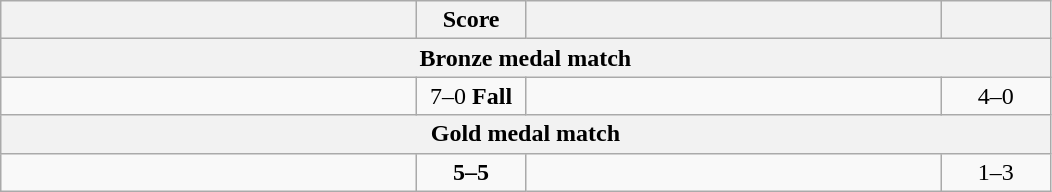<table class="wikitable" style="text-align: left;">
<tr>
<th align="right" width="270"></th>
<th width="65">Score</th>
<th align="left" width="270"></th>
<th width="65"></th>
</tr>
<tr>
<th colspan=4>Bronze medal match</th>
</tr>
<tr>
<td><strong></strong></td>
<td align="center">7–0 <strong>Fall</strong></td>
<td></td>
<td align=center>4–0 <strong></strong></td>
</tr>
<tr>
<th colspan=4>Gold medal match</th>
</tr>
<tr>
<td></td>
<td align="center"><strong>5–5</strong></td>
<td><strong></strong></td>
<td align=center>1–3 <strong></strong></td>
</tr>
</table>
